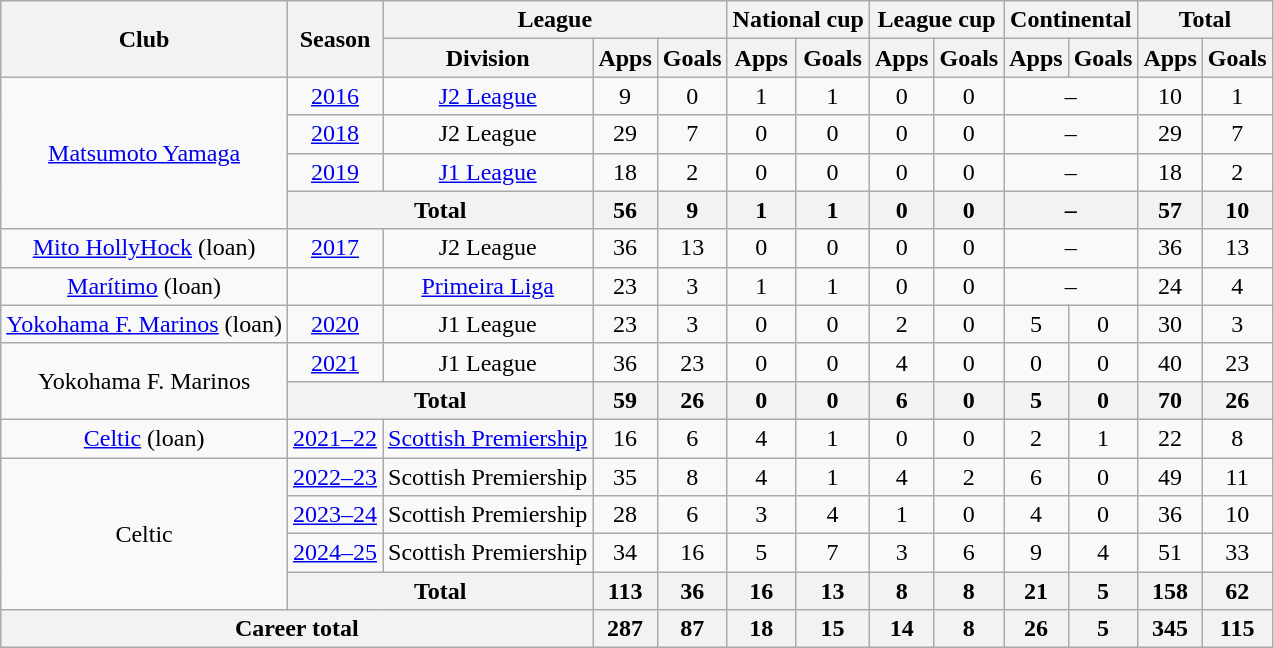<table class="wikitable" style="text-align:center">
<tr>
<th rowspan="2">Club</th>
<th rowspan="2">Season</th>
<th colspan="3">League</th>
<th colspan="2">National cup</th>
<th colspan="2">League cup</th>
<th colspan="2">Continental</th>
<th colspan="2">Total</th>
</tr>
<tr>
<th>Division</th>
<th>Apps</th>
<th>Goals</th>
<th>Apps</th>
<th>Goals</th>
<th>Apps</th>
<th>Goals</th>
<th>Apps</th>
<th>Goals</th>
<th>Apps</th>
<th>Goals</th>
</tr>
<tr>
<td rowspan="4"><a href='#'>Matsumoto Yamaga</a></td>
<td><a href='#'>2016</a></td>
<td><a href='#'>J2 League</a></td>
<td>9</td>
<td>0</td>
<td>1</td>
<td>1</td>
<td>0</td>
<td>0</td>
<td colspan="2">–</td>
<td>10</td>
<td>1</td>
</tr>
<tr>
<td><a href='#'>2018</a></td>
<td>J2 League</td>
<td>29</td>
<td>7</td>
<td>0</td>
<td>0</td>
<td>0</td>
<td>0</td>
<td colspan="2">–</td>
<td>29</td>
<td>7</td>
</tr>
<tr>
<td><a href='#'>2019</a></td>
<td><a href='#'>J1 League</a></td>
<td>18</td>
<td>2</td>
<td>0</td>
<td>0</td>
<td>0</td>
<td>0</td>
<td colspan="2">–</td>
<td>18</td>
<td>2</td>
</tr>
<tr>
<th colspan="2">Total</th>
<th>56</th>
<th>9</th>
<th>1</th>
<th>1</th>
<th>0</th>
<th>0</th>
<th colspan="2">–</th>
<th>57</th>
<th>10</th>
</tr>
<tr>
<td><a href='#'>Mito HollyHock</a> (loan)</td>
<td><a href='#'>2017</a></td>
<td>J2 League</td>
<td>36</td>
<td>13</td>
<td>0</td>
<td>0</td>
<td>0</td>
<td>0</td>
<td colspan="2">–</td>
<td>36</td>
<td>13</td>
</tr>
<tr>
<td><a href='#'>Marítimo</a> (loan)</td>
<td></td>
<td><a href='#'>Primeira Liga</a></td>
<td>23</td>
<td>3</td>
<td>1</td>
<td>1</td>
<td>0</td>
<td>0</td>
<td colspan="2">–</td>
<td>24</td>
<td>4</td>
</tr>
<tr>
<td><a href='#'>Yokohama F. Marinos</a> (loan)</td>
<td><a href='#'>2020</a></td>
<td>J1 League</td>
<td>23</td>
<td>3</td>
<td>0</td>
<td>0</td>
<td>2</td>
<td>0</td>
<td>5</td>
<td>0</td>
<td>30</td>
<td>3</td>
</tr>
<tr>
<td rowspan="2">Yokohama F. Marinos</td>
<td><a href='#'>2021</a></td>
<td>J1 League</td>
<td>36</td>
<td>23</td>
<td>0</td>
<td>0</td>
<td>4</td>
<td>0</td>
<td>0</td>
<td>0</td>
<td>40</td>
<td>23</td>
</tr>
<tr>
<th colspan="2">Total</th>
<th>59</th>
<th>26</th>
<th>0</th>
<th>0</th>
<th>6</th>
<th>0</th>
<th>5</th>
<th>0</th>
<th>70</th>
<th>26</th>
</tr>
<tr>
<td><a href='#'>Celtic</a> (loan)</td>
<td><a href='#'>2021–22</a></td>
<td><a href='#'>Scottish Premiership</a></td>
<td>16</td>
<td>6</td>
<td>4</td>
<td>1</td>
<td>0</td>
<td>0</td>
<td>2</td>
<td>1</td>
<td>22</td>
<td>8</td>
</tr>
<tr>
<td rowspan="4">Celtic</td>
<td><a href='#'>2022–23</a></td>
<td>Scottish Premiership</td>
<td>35</td>
<td>8</td>
<td>4</td>
<td>1</td>
<td>4</td>
<td>2</td>
<td>6</td>
<td>0</td>
<td>49</td>
<td>11</td>
</tr>
<tr>
<td><a href='#'>2023–24</a></td>
<td>Scottish Premiership</td>
<td>28</td>
<td>6</td>
<td>3</td>
<td>4</td>
<td>1</td>
<td>0</td>
<td>4</td>
<td>0</td>
<td>36</td>
<td>10</td>
</tr>
<tr>
<td><a href='#'>2024–25</a></td>
<td>Scottish Premiership</td>
<td>34</td>
<td>16</td>
<td>5</td>
<td>7</td>
<td>3</td>
<td>6</td>
<td>9</td>
<td>4</td>
<td>51</td>
<td>33</td>
</tr>
<tr>
<th colspan="2">Total</th>
<th>113</th>
<th>36</th>
<th>16</th>
<th>13</th>
<th>8</th>
<th>8</th>
<th>21</th>
<th>5</th>
<th>158</th>
<th>62</th>
</tr>
<tr>
<th colspan="3">Career total</th>
<th>287</th>
<th>87</th>
<th>18</th>
<th>15</th>
<th>14</th>
<th>8</th>
<th>26</th>
<th>5</th>
<th>345</th>
<th>115</th>
</tr>
</table>
